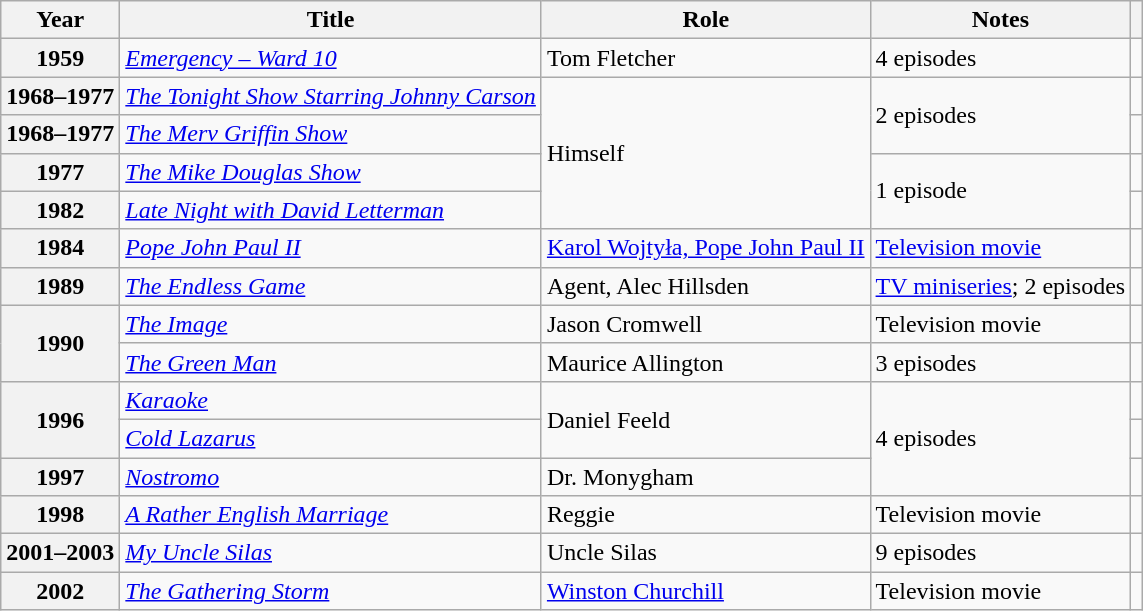<table class="wikitable plainrowheaders sortable">
<tr>
<th scope="col">Year</th>
<th scope="col">Title</th>
<th scope="col">Role</th>
<th scope="col" class="unsortable">Notes</th>
<th scope="col" class="unsortable"></th>
</tr>
<tr>
<th scope="row">1959</th>
<td><em><a href='#'>Emergency – Ward 10</a></em></td>
<td>Tom Fletcher</td>
<td>4 episodes</td>
<td></td>
</tr>
<tr>
<th scope="row">1968–1977</th>
<td data-sort-value="Tonight Show Starring Johnny Carson, The"><em><a href='#'>The Tonight Show Starring Johnny Carson</a></em></td>
<td rowspan="4">Himself</td>
<td rowspan="2">2 episodes</td>
<td></td>
</tr>
<tr>
<th scope="row">1968–1977</th>
<td data-sort-value="Merv Griffin Show, The"><em><a href='#'>The Merv Griffin Show</a></em></td>
<td></td>
</tr>
<tr>
<th scope="row">1977</th>
<td data-sort-value="Mike Douglas Show, The"><em><a href='#'>The Mike Douglas Show</a></em></td>
<td rowspan="2">1 episode</td>
<td></td>
</tr>
<tr>
<th scope="row">1982</th>
<td><em><a href='#'>Late Night with David Letterman</a></em></td>
<td></td>
</tr>
<tr>
<th scope="row">1984</th>
<td><em><a href='#'>Pope John Paul II</a></em></td>
<td><a href='#'>Karol Wojtyła, Pope John Paul II</a></td>
<td><a href='#'>Television movie</a></td>
<td></td>
</tr>
<tr>
<th scope="row">1989</th>
<td data-sort-value="Endless Game, The"><em><a href='#'>The Endless Game</a></em></td>
<td>Agent, Alec Hillsden</td>
<td><a href='#'>TV miniseries</a>; 2 episodes</td>
<td></td>
</tr>
<tr>
<th rowspan="2" scope="row">1990</th>
<td data-sort-value="Image, The"><em><a href='#'>The Image</a></em></td>
<td>Jason Cromwell</td>
<td>Television movie</td>
<td></td>
</tr>
<tr>
<td data-sort-value="Green Man, The"><em><a href='#'>The Green Man</a></em></td>
<td>Maurice Allington</td>
<td>3 episodes</td>
<td></td>
</tr>
<tr>
<th rowspan="2" scope="row">1996</th>
<td><em><a href='#'>Karaoke</a></em></td>
<td rowspan="2">Daniel Feeld</td>
<td rowspan="3">4 episodes</td>
<td></td>
</tr>
<tr>
<td><em><a href='#'>Cold Lazarus</a></em></td>
<td></td>
</tr>
<tr>
<th scope="row">1997</th>
<td><em><a href='#'>Nostromo</a></em></td>
<td>Dr. Monygham</td>
<td></td>
</tr>
<tr>
<th scope="row">1998</th>
<td data-sort-value="Rather English Marriage, A"><em><a href='#'>A Rather English Marriage</a></em></td>
<td>Reggie</td>
<td>Television movie</td>
<td></td>
</tr>
<tr>
<th scope="row">2001–2003</th>
<td><em><a href='#'>My Uncle Silas</a></em></td>
<td>Uncle Silas</td>
<td>9 episodes</td>
<td></td>
</tr>
<tr>
<th scope="row">2002</th>
<td data-sort-value="Gathering Storm, The"><em><a href='#'>The Gathering Storm</a></em></td>
<td><a href='#'>Winston Churchill</a></td>
<td>Television movie</td>
<td></td>
</tr>
</table>
